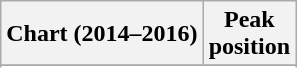<table class="wikitable sortable plainrowheaders" style="text-align:center">
<tr>
<th scope="col">Chart (2014–2016)</th>
<th scope="col">Peak<br>position</th>
</tr>
<tr>
</tr>
<tr>
</tr>
<tr>
</tr>
<tr>
</tr>
<tr>
</tr>
<tr>
</tr>
<tr>
</tr>
<tr>
</tr>
<tr>
</tr>
</table>
